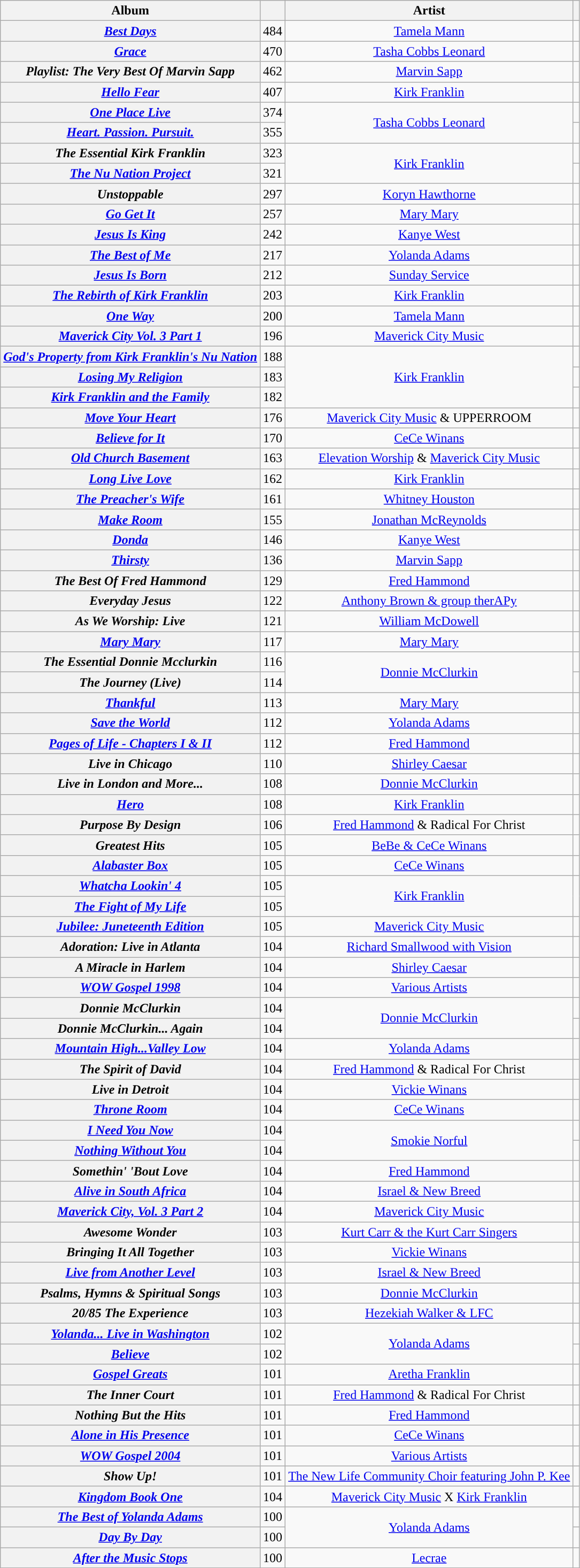<table class="wikitable sortable plainrowheaders" style="text-align:center;" border="1";">
<tr>
<th scope=col>Album</th>
<th scope=col></th>
<th scope=col>Artist</th>
<th scope=col class="unsortable"></th>
</tr>
<tr>
<th scope="row"><em><a href='#'>Best Days</a></em></th>
<td>484</td>
<td><a href='#'>Tamela Mann</a></td>
<td></td>
</tr>
<tr>
<th scope="row"><em><a href='#'>Grace</a></em></th>
<td>470</td>
<td><a href='#'>Tasha Cobbs Leonard</a></td>
<td></td>
</tr>
<tr>
<th scope="row"><em>Playlist: The Very Best Of Marvin Sapp</em></th>
<td>462</td>
<td><a href='#'>Marvin Sapp</a></td>
<td></td>
</tr>
<tr>
<th scope="row"><em><a href='#'>Hello Fear</a></em></th>
<td>407</td>
<td><a href='#'>Kirk Franklin</a></td>
<td></td>
</tr>
<tr>
<th scope="row"><em><a href='#'>One Place Live</a></em></th>
<td>374</td>
<td rowspan="2"><a href='#'>Tasha Cobbs Leonard</a></td>
<td></td>
</tr>
<tr>
<th scope="row"><em><a href='#'>Heart. Passion. Pursuit.</a></em></th>
<td>355</td>
<td></td>
</tr>
<tr>
<th scope="row"><em>The Essential Kirk Franklin</em></th>
<td>323</td>
<td rowspan="2"><a href='#'>Kirk Franklin</a></td>
<td></td>
</tr>
<tr>
<th scope="row"><em><a href='#'>The Nu Nation Project</a></em></th>
<td>321</td>
<td></td>
</tr>
<tr>
<th scope="row"><em>Unstoppable</em></th>
<td>297</td>
<td><a href='#'>Koryn Hawthorne</a></td>
<td></td>
</tr>
<tr>
<th scope="row"><em><a href='#'>Go Get It</a></em></th>
<td>257</td>
<td><a href='#'>Mary Mary</a></td>
<td></td>
</tr>
<tr>
<th scope="row"><em><a href='#'>Jesus Is King</a></em></th>
<td>242</td>
<td><a href='#'>Kanye West</a></td>
<td></td>
</tr>
<tr>
<th scope="row"><em><a href='#'>The Best of Me</a></em></th>
<td>217</td>
<td><a href='#'>Yolanda Adams</a></td>
<td></td>
</tr>
<tr>
<th scope="row"><em><a href='#'>Jesus Is Born</a></em></th>
<td>212</td>
<td><a href='#'>Sunday Service</a></td>
<td></td>
</tr>
<tr>
<th scope="row"><em><a href='#'>The Rebirth of Kirk Franklin</a></em></th>
<td>203</td>
<td><a href='#'>Kirk Franklin</a></td>
<td></td>
</tr>
<tr>
<th scope="row"><em><a href='#'>One Way</a></em></th>
<td>200</td>
<td><a href='#'>Tamela Mann</a></td>
<td></td>
</tr>
<tr>
<th scope="row"><em><a href='#'>Maverick City Vol. 3 Part 1</a></em></th>
<td>196</td>
<td><a href='#'>Maverick City Music</a></td>
<td></td>
</tr>
<tr>
<th scope="row"><em><a href='#'>God's Property from Kirk Franklin's Nu Nation</a></em></th>
<td>188</td>
<td rowspan="3"><a href='#'>Kirk Franklin</a></td>
<td></td>
</tr>
<tr>
<th scope="row"><em><a href='#'>Losing My Religion</a></em></th>
<td>183</td>
<td></td>
</tr>
<tr>
<th scope="row"><em><a href='#'>Kirk Franklin and the Family</a></em></th>
<td>182</td>
<td></td>
</tr>
<tr>
<th scope="row"><em><a href='#'>Move Your Heart</a></em></th>
<td>176</td>
<td><a href='#'>Maverick City Music</a> & UPPERROOM</td>
<td></td>
</tr>
<tr>
<th scope="row"><em><a href='#'>Believe for It</a></em></th>
<td>170</td>
<td><a href='#'>CeCe Winans</a></td>
<td></td>
</tr>
<tr>
<th scope="row"><em><a href='#'>Old Church Basement</a></em></th>
<td>163</td>
<td><a href='#'>Elevation Worship</a> & <a href='#'>Maverick City Music</a></td>
<td></td>
</tr>
<tr>
<th scope="row"><em><a href='#'>Long Live Love</a></em></th>
<td>162</td>
<td><a href='#'>Kirk Franklin</a></td>
<td></td>
</tr>
<tr>
<th scope="row"><em><a href='#'>The Preacher's Wife</a></em></th>
<td>161</td>
<td><a href='#'>Whitney Houston</a></td>
<td></td>
</tr>
<tr>
<th scope="row"><em><a href='#'>Make Room</a></em></th>
<td>155</td>
<td><a href='#'>Jonathan McReynolds</a></td>
<td></td>
</tr>
<tr>
<th scope="row"><em><a href='#'>Donda</a></em></th>
<td>146</td>
<td><a href='#'>Kanye West</a></td>
<td></td>
</tr>
<tr>
<th scope="row"><em><a href='#'>Thirsty</a></em></th>
<td>136</td>
<td><a href='#'>Marvin Sapp</a></td>
<td></td>
</tr>
<tr>
<th scope="row"><em>The Best Of Fred Hammond</em></th>
<td>129</td>
<td><a href='#'>Fred Hammond</a></td>
<td></td>
</tr>
<tr>
<th scope="row"><em>Everyday Jesus</em></th>
<td>122</td>
<td><a href='#'>Anthony Brown & group therAPy</a></td>
<td></td>
</tr>
<tr>
<th scope="row"><em>As We Worship: Live</em></th>
<td>121</td>
<td><a href='#'>William McDowell</a></td>
<td></td>
</tr>
<tr>
<th scope="row"><em><a href='#'>Mary Mary</a></em></th>
<td>117</td>
<td><a href='#'>Mary Mary</a></td>
<td></td>
</tr>
<tr>
<th scope="row"><em>The Essential Donnie Mcclurkin</em></th>
<td>116</td>
<td rowspan="2"><a href='#'>Donnie McClurkin</a></td>
<td></td>
</tr>
<tr>
<th scope="row"><em>The Journey (Live)</em></th>
<td>114</td>
<td></td>
</tr>
<tr>
<th scope="row"><em><a href='#'>Thankful</a></em></th>
<td>113</td>
<td><a href='#'>Mary Mary</a></td>
<td></td>
</tr>
<tr>
<th scope="row"><em><a href='#'>Save the World</a></em></th>
<td>112</td>
<td><a href='#'>Yolanda Adams</a></td>
<td></td>
</tr>
<tr>
<th scope="row"><em><a href='#'>Pages of Life - Chapters I & II</a></em></th>
<td>112</td>
<td><a href='#'>Fred Hammond</a></td>
<td></td>
</tr>
<tr>
<th scope="row"><em>Live in Chicago</em></th>
<td>110</td>
<td><a href='#'>Shirley Caesar</a></td>
<td></td>
</tr>
<tr>
<th scope="row"><em>Live in London and More...</em></th>
<td>108</td>
<td><a href='#'>Donnie McClurkin</a></td>
<td></td>
</tr>
<tr>
<th scope="row"><em><a href='#'>Hero</a></em></th>
<td>108</td>
<td><a href='#'>Kirk Franklin</a></td>
<td></td>
</tr>
<tr>
<th scope="row"><em>Purpose By Design</em></th>
<td>106</td>
<td><a href='#'>Fred Hammond</a> & Radical For Christ</td>
<td></td>
</tr>
<tr>
<th scope="row"><em>Greatest Hits</em></th>
<td>105</td>
<td><a href='#'>BeBe & CeCe Winans</a></td>
<td></td>
</tr>
<tr>
<th scope="row"><em><a href='#'>Alabaster Box</a></em></th>
<td>105</td>
<td><a href='#'>CeCe Winans</a></td>
<td></td>
</tr>
<tr>
<th scope="row"><em><a href='#'>Whatcha Lookin' 4</a></em></th>
<td>105</td>
<td rowspan="2"><a href='#'>Kirk Franklin</a></td>
<td rowspan="2"></td>
</tr>
<tr>
<th scope="row"><em><a href='#'>The Fight of My Life</a></em></th>
<td>105</td>
</tr>
<tr>
<th scope="row"><em><a href='#'>Jubilee: Juneteenth Edition</a></em></th>
<td>105</td>
<td><a href='#'>Maverick City Music</a></td>
<td></td>
</tr>
<tr>
<th scope="row"><em>Adoration: Live in Atlanta</em></th>
<td>104</td>
<td><a href='#'>Richard Smallwood with Vision</a></td>
<td></td>
</tr>
<tr>
<th scope="row"><em>A Miracle in Harlem</em></th>
<td>104</td>
<td><a href='#'>Shirley Caesar</a></td>
<td></td>
</tr>
<tr>
<th scope="row"><em><a href='#'>WOW Gospel 1998</a></em></th>
<td>104</td>
<td><a href='#'>Various Artists</a></td>
<td></td>
</tr>
<tr>
<th scope="row"><em>Donnie McClurkin</em></th>
<td>104</td>
<td rowspan="2"><a href='#'>Donnie McClurkin</a></td>
<td></td>
</tr>
<tr>
<th scope="row"><em>Donnie McClurkin... Again</em></th>
<td>104</td>
<td></td>
</tr>
<tr>
<th scope="row"><em><a href='#'>Mountain High...Valley Low</a></em></th>
<td>104</td>
<td><a href='#'>Yolanda Adams</a></td>
<td></td>
</tr>
<tr>
<th scope="row"><em>The Spirit of David</em></th>
<td>104</td>
<td><a href='#'>Fred Hammond</a> & Radical For Christ</td>
<td></td>
</tr>
<tr>
<th scope="row"><em>Live in Detroit</em></th>
<td>104</td>
<td><a href='#'>Vickie Winans</a></td>
<td></td>
</tr>
<tr>
<th scope="row"><em><a href='#'>Throne Room</a></em></th>
<td>104</td>
<td><a href='#'>CeCe Winans</a></td>
<td></td>
</tr>
<tr>
<th scope="row"><em><a href='#'>I Need You Now</a></em></th>
<td>104</td>
<td rowspan="2"><a href='#'>Smokie Norful</a></td>
<td></td>
</tr>
<tr>
<th scope="row"><em><a href='#'>Nothing Without You</a></em></th>
<td>104</td>
<td></td>
</tr>
<tr>
<th scope="row"><em>Somethin' 'Bout Love</em></th>
<td>104</td>
<td><a href='#'>Fred Hammond</a></td>
<td></td>
</tr>
<tr>
<th scope="row"><em><a href='#'>Alive in South Africa</a></em></th>
<td>104</td>
<td><a href='#'>Israel & New Breed</a></td>
<td></td>
</tr>
<tr>
<th scope="row"><em><a href='#'>Maverick City, Vol. 3 Part 2</a></em></th>
<td>104</td>
<td><a href='#'>Maverick City Music</a></td>
<td></td>
</tr>
<tr>
<th scope="row"><em>Awesome Wonder</em></th>
<td>103</td>
<td><a href='#'>Kurt Carr & the Kurt Carr Singers</a></td>
<td></td>
</tr>
<tr>
<th scope="row"><em>Bringing It All Together</em></th>
<td>103</td>
<td><a href='#'>Vickie Winans</a></td>
<td></td>
</tr>
<tr>
<th scope="row"><em><a href='#'>Live from Another Level</a></em></th>
<td>103</td>
<td><a href='#'>Israel & New Breed</a></td>
<td></td>
</tr>
<tr>
<th scope="row"><em>Psalms, Hymns & Spiritual Songs</em></th>
<td>103</td>
<td><a href='#'>Donnie McClurkin</a></td>
<td></td>
</tr>
<tr>
<th scope="row"><em>20/85 The Experience</em></th>
<td>103</td>
<td><a href='#'>Hezekiah Walker & LFC</a></td>
<td></td>
</tr>
<tr>
<th scope="row"><em><a href='#'>Yolanda... Live in Washington</a></em></th>
<td>102</td>
<td rowspan="2"><a href='#'>Yolanda Adams</a></td>
<td></td>
</tr>
<tr>
<th scope="row"><em><a href='#'>Believe</a></em></th>
<td>102</td>
<td></td>
</tr>
<tr>
<th scope="row"><em><a href='#'>Gospel Greats</a></em></th>
<td>101</td>
<td><a href='#'>Aretha Franklin</a></td>
<td></td>
</tr>
<tr>
<th scope="row"><em>The Inner Court</em></th>
<td>101</td>
<td><a href='#'>Fred Hammond</a> & Radical For Christ</td>
<td></td>
</tr>
<tr>
<th scope="row"><em>Nothing But the Hits</em></th>
<td>101</td>
<td><a href='#'>Fred Hammond</a></td>
<td></td>
</tr>
<tr>
<th scope="row"><em><a href='#'>Alone in His Presence</a></em></th>
<td>101</td>
<td><a href='#'>CeCe Winans</a></td>
<td></td>
</tr>
<tr>
<th scope="row"><em><a href='#'>WOW Gospel 2004</a></em></th>
<td>101</td>
<td><a href='#'>Various Artists</a></td>
<td></td>
</tr>
<tr>
<th scope="row"><em>Show Up!</em></th>
<td>101</td>
<td><a href='#'>The New Life Community Choir featuring John P. Kee</a></td>
<td></td>
</tr>
<tr>
<th scope="row"><em><a href='#'>Kingdom Book One</a></em></th>
<td>104</td>
<td><a href='#'>Maverick City Music</a> X <a href='#'>Kirk Franklin</a></td>
<td></td>
</tr>
<tr>
<th scope="row"><em><a href='#'>The Best of Yolanda Adams</a></em></th>
<td>100</td>
<td rowspan="2"><a href='#'>Yolanda Adams</a></td>
<td></td>
</tr>
<tr>
<th scope="row"><em><a href='#'>Day By Day</a></em></th>
<td>100</td>
<td></td>
</tr>
<tr>
<th scope="row"><em><a href='#'>After the Music Stops</a></em></th>
<td>100</td>
<td><a href='#'>Lecrae</a></td>
<td></td>
</tr>
<tr>
</tr>
</table>
